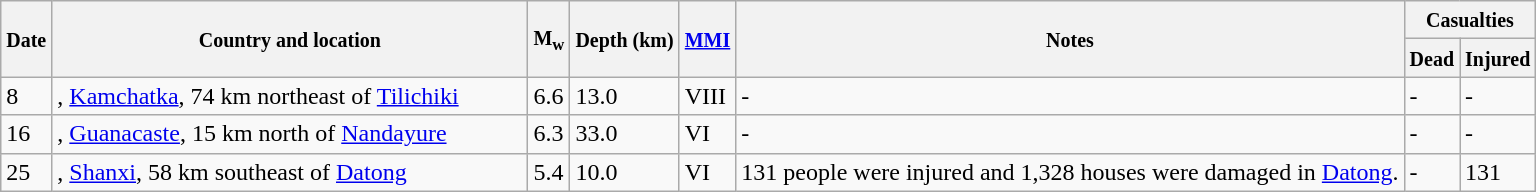<table class="wikitable sortable" style="border:1px black; margin-left:1em;">
<tr>
<th rowspan="2"><small>Date</small></th>
<th rowspan="2" style="width: 310px"><small>Country and location</small></th>
<th rowspan="2"><small>M<sub>w</sub></small></th>
<th rowspan="2"><small>Depth (km)</small></th>
<th rowspan="2"><small><a href='#'>MMI</a></small></th>
<th rowspan="2" class="unsortable"><small>Notes</small></th>
<th colspan="2"><small>Casualties</small></th>
</tr>
<tr>
<th><small>Dead</small></th>
<th><small>Injured</small></th>
</tr>
<tr>
<td>8</td>
<td>, <a href='#'>Kamchatka</a>, 74 km northeast of <a href='#'>Tilichiki</a></td>
<td>6.6</td>
<td>13.0</td>
<td>VIII</td>
<td>-</td>
<td>-</td>
<td>-</td>
</tr>
<tr>
<td>16</td>
<td>, <a href='#'>Guanacaste</a>, 15 km north of <a href='#'>Nandayure</a></td>
<td>6.3</td>
<td>33.0</td>
<td>VI</td>
<td>-</td>
<td>-</td>
<td>-</td>
</tr>
<tr>
<td>25</td>
<td>, <a href='#'>Shanxi</a>, 58 km southeast of <a href='#'>Datong</a></td>
<td>5.4</td>
<td>10.0</td>
<td>VI</td>
<td>131 people were injured and 1,328 houses were damaged in <a href='#'>Datong</a>.</td>
<td>-</td>
<td>131</td>
</tr>
<tr>
</tr>
</table>
